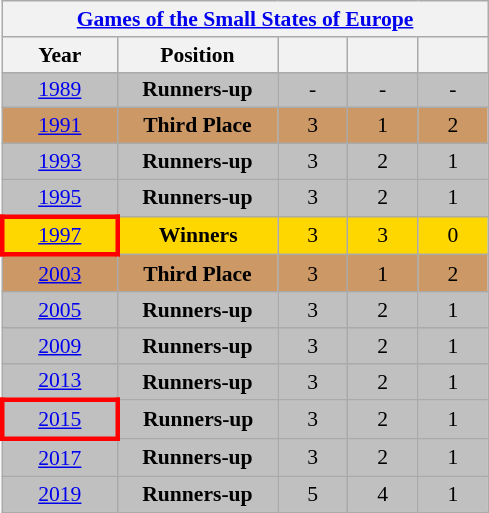<table class="wikitable" style="text-align: center;font-size:90%;">
<tr>
<th colspan=5><a href='#'>Games of the Small States of Europe</a></th>
</tr>
<tr>
<th width=70>Year</th>
<th width=100>Position</th>
<th width=40></th>
<th width=40></th>
<th width=40></th>
</tr>
<tr bgcolor=silver>
<td> <a href='#'>1989</a></td>
<td><strong>Runners-up</strong></td>
<td>-</td>
<td>-</td>
<td>-</td>
</tr>
<tr bgcolor=cc9966>
<td> <a href='#'>1991</a></td>
<td><strong>Third Place</strong></td>
<td>3</td>
<td>1</td>
<td>2</td>
</tr>
<tr bgcolor=silver>
<td> <a href='#'>1993</a></td>
<td><strong>Runners-up</strong></td>
<td>3</td>
<td>2</td>
<td>1</td>
</tr>
<tr bgcolor=silver>
<td> <a href='#'>1995</a></td>
<td><strong>Runners-up</strong></td>
<td>3</td>
<td>2</td>
<td>1</td>
</tr>
<tr bgcolor=gold>
<td style="border: 3px solid red"> <a href='#'>1997</a></td>
<td><strong>Winners</strong></td>
<td>3</td>
<td>3</td>
<td>0</td>
</tr>
<tr bgcolor=cc9966>
<td> <a href='#'>2003</a></td>
<td><strong>Third Place</strong></td>
<td>3</td>
<td>1</td>
<td>2</td>
</tr>
<tr bgcolor=silver>
<td> <a href='#'>2005</a></td>
<td><strong>Runners-up</strong></td>
<td>3</td>
<td>2</td>
<td>1</td>
</tr>
<tr bgcolor=silver>
<td> <a href='#'>2009</a></td>
<td><strong>Runners-up</strong></td>
<td>3</td>
<td>2</td>
<td>1</td>
</tr>
<tr bgcolor=silver>
<td> <a href='#'>2013</a></td>
<td><strong>Runners-up</strong></td>
<td>3</td>
<td>2</td>
<td>1</td>
</tr>
<tr bgcolor=silver>
<td style="border: 3px solid red"> <a href='#'>2015</a></td>
<td><strong>Runners-up</strong></td>
<td>3</td>
<td>2</td>
<td>1</td>
</tr>
<tr bgcolor=silver>
<td> <a href='#'>2017</a></td>
<td><strong>Runners-up</strong></td>
<td>3</td>
<td>2</td>
<td>1</td>
</tr>
<tr bgcolor=silver>
<td> <a href='#'>2019</a></td>
<td><strong>Runners-up</strong></td>
<td>5</td>
<td>4</td>
<td>1</td>
</tr>
</table>
